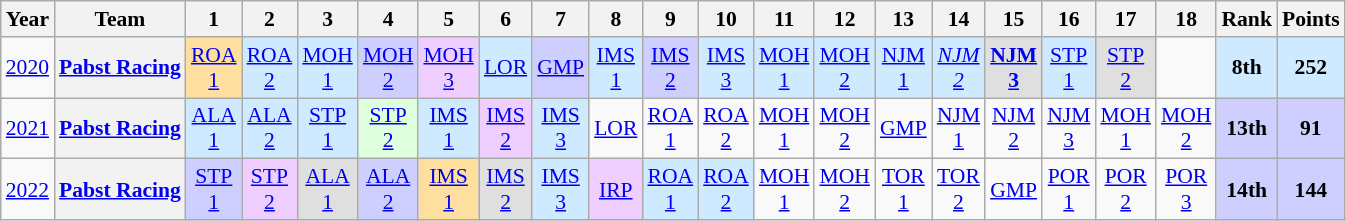<table class="wikitable" style="text-align:center; font-size:90%">
<tr>
<th>Year</th>
<th>Team</th>
<th>1</th>
<th>2</th>
<th>3</th>
<th>4</th>
<th>5</th>
<th>6</th>
<th>7</th>
<th>8</th>
<th>9</th>
<th>10</th>
<th>11</th>
<th>12</th>
<th>13</th>
<th>14</th>
<th>15</th>
<th>16</th>
<th>17</th>
<th>18</th>
<th>Rank</th>
<th>Points</th>
</tr>
<tr>
<td><a href='#'>2020</a></td>
<th><a href='#'>Pabst Racing</a></th>
<td style="background:#FFDF9F;"><a href='#'>ROA<br>1</a><br></td>
<td style="background:#CFEAFF;"><a href='#'>ROA<br>2</a><br></td>
<td style="background:#CFEAFF;"><a href='#'>MOH<br>1</a><br></td>
<td style="background:#CFCFFF;"><a href='#'>MOH<br>2</a><br></td>
<td style="background:#EFCFFF;"><a href='#'>MOH<br>3</a><br></td>
<td style="background:#CFEAFF;"><a href='#'>LOR</a><br></td>
<td style="background:#CFCFFF;"><a href='#'>GMP</a><br></td>
<td style="background:#CFEAFF;"><a href='#'>IMS<br>1</a><br></td>
<td style="background:#CFCFFF;"><a href='#'>IMS<br>2</a><br></td>
<td style="background:#CFEAFF;"><a href='#'>IMS<br>3</a><br></td>
<td style="background:#CFEAFF;"><a href='#'>MOH<br>1</a><br></td>
<td style="background:#CFEAFF;"><a href='#'>MOH<br>2</a><br></td>
<td style="background:#CFEAFF;"><a href='#'>NJM<br>1</a><br></td>
<td style="background:#CFEAFF;"><em><a href='#'>NJM<br>2</a></em><br></td>
<td style="background:#DFDFDF;"><strong><a href='#'>NJM<br>3</a></strong><br></td>
<td style="background:#CFEAFF;"><a href='#'>STP<br>1</a><br></td>
<td style="background:#DFDFDF;"><a href='#'>STP<br>2</a><br></td>
<td></td>
<th style="background:#CFEAFF;">8th</th>
<th style="background:#CFEAFF;">252</th>
</tr>
<tr>
<td><a href='#'>2021</a></td>
<th><a href='#'>Pabst Racing</a></th>
<td style="background:#CFEAFF;"><a href='#'>ALA<br>1</a><br></td>
<td style="background:#CFEAFF;"><a href='#'>ALA<br>2</a><br></td>
<td style="background:#CFEAFF;"><a href='#'>STP<br>1</a><br></td>
<td style="background:#DFFFDF;"><a href='#'>STP<br>2</a><br></td>
<td style="background:#CFEAFF;"><a href='#'>IMS<br>1</a><br></td>
<td style="background:#EFCFFF;"><a href='#'>IMS<br>2</a><br></td>
<td style="background:#CFEAFF;"><a href='#'>IMS<br>3</a><br></td>
<td style="background:#;"><a href='#'>LOR</a><br></td>
<td style="background:#;"><a href='#'>ROA<br>1</a><br></td>
<td style="background:#;"><a href='#'>ROA<br>2</a><br></td>
<td style="background:#;"><a href='#'>MOH<br>1</a><br></td>
<td style="background:#;"><a href='#'>MOH<br>2</a><br></td>
<td style="background:#;"><a href='#'>GMP</a><br></td>
<td style="background:#;"><a href='#'>NJM<br>1</a><br></td>
<td style="background:#;"><a href='#'>NJM<br>2</a><br></td>
<td style="background:#;"><a href='#'>NJM<br>3</a><br></td>
<td style="background:#;"><a href='#'>MOH<br>1</a><br></td>
<td style="background:#;"><a href='#'>MOH<br>2</a><br></td>
<th style="background:#CFCFFF;">13th</th>
<th style="background:#CFCFFF;">91</th>
</tr>
<tr>
<td><a href='#'>2022</a></td>
<th><a href='#'>Pabst Racing</a></th>
<td style="background:#CFCFFF;"><a href='#'>STP<br>1</a><br></td>
<td style="background:#EFCFFF;"><a href='#'>STP<br>2</a><br></td>
<td style="background:#DFDFDF;"><a href='#'>ALA<br>1</a><br></td>
<td style="background:#CFCFFF;"><a href='#'>ALA<br>2</a><br></td>
<td style="background:#FFDF9F;"><a href='#'>IMS<br>1</a><br></td>
<td style="background:#DFDFDF;"><a href='#'>IMS<br>2</a><br></td>
<td style="background:#CFEAFF;"><a href='#'>IMS<br>3</a><br></td>
<td style="background:#EFCFFF;"><a href='#'>IRP</a><br></td>
<td style="background:#CFEAFF;"><a href='#'>ROA<br>1</a><br></td>
<td style="background:#CFEAFF;"><a href='#'>ROA<br>2</a><br></td>
<td style="background:#;"><a href='#'>MOH<br>1</a><br></td>
<td style="background:#;"><a href='#'>MOH<br>2</a><br></td>
<td style="background:#;"><a href='#'>TOR<br>1</a><br></td>
<td style="background:#;"><a href='#'>TOR<br>2</a><br></td>
<td style="background:#;"><a href='#'>GMP</a><br></td>
<td style="background:#;"><a href='#'>POR<br>1</a><br></td>
<td style="background:#;"><a href='#'>POR<br>2</a><br></td>
<td style="background:#;"><a href='#'>POR<br>3</a><br></td>
<th style="background:#CFCFFF;">14th</th>
<th style="background:#CFCFFF;">144</th>
</tr>
</table>
